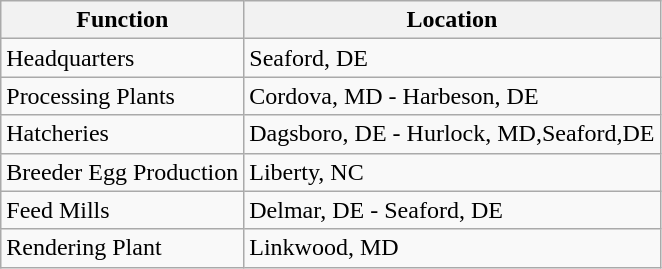<table class="wikitable" border="1">
<tr>
<th>Function</th>
<th>Location</th>
</tr>
<tr>
<td>Headquarters</td>
<td>Seaford, DE</td>
</tr>
<tr>
<td>Processing Plants</td>
<td>Cordova, MD - Harbeson, DE</td>
</tr>
<tr>
<td>Hatcheries</td>
<td>Dagsboro, DE - Hurlock, MD,Seaford,DE</td>
</tr>
<tr>
<td>Breeder Egg Production</td>
<td>Liberty, NC</td>
</tr>
<tr>
<td>Feed Mills</td>
<td>Delmar, DE - Seaford, DE</td>
</tr>
<tr>
<td>Rendering Plant</td>
<td>Linkwood, MD</td>
</tr>
</table>
